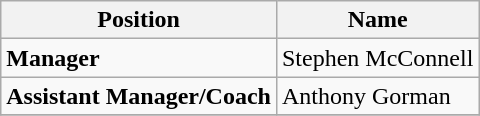<table class="wikitable">
<tr>
<th>Position</th>
<th>Name</th>
</tr>
<tr>
<td align="left"><strong>Manager</strong></td>
<td align="left"> Stephen McConnell</td>
</tr>
<tr>
<td align="left"><strong>Assistant Manager/Coach</strong></td>
<td align="left"> Anthony Gorman</td>
</tr>
<tr>
</tr>
</table>
